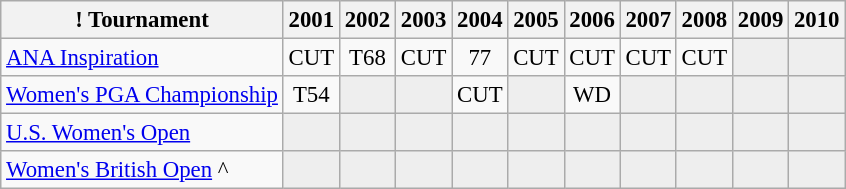<table class="wikitable" style="font-size:95%;text-align:center;">
<tr>
<th>! Tournament</th>
<th>2001</th>
<th>2002</th>
<th>2003</th>
<th>2004</th>
<th>2005</th>
<th>2006</th>
<th>2007</th>
<th>2008</th>
<th>2009</th>
<th>2010</th>
</tr>
<tr>
<td align=left><a href='#'>ANA Inspiration</a></td>
<td>CUT</td>
<td>T68</td>
<td>CUT</td>
<td>77</td>
<td>CUT</td>
<td>CUT</td>
<td>CUT</td>
<td>CUT</td>
<td style="background:#eeeeee;"></td>
<td style="background:#eeeeee;"></td>
</tr>
<tr>
<td align=left><a href='#'>Women's PGA Championship</a></td>
<td>T54</td>
<td style="background:#eeeeee;"></td>
<td style="background:#eeeeee;"></td>
<td>CUT</td>
<td style="background:#eeeeee;"></td>
<td>WD</td>
<td style="background:#eeeeee;"></td>
<td style="background:#eeeeee;"></td>
<td style="background:#eeeeee;"></td>
<td style="background:#eeeeee;"></td>
</tr>
<tr>
<td align=left><a href='#'>U.S. Women's Open</a></td>
<td style="background:#eeeeee;"></td>
<td style="background:#eeeeee;"></td>
<td style="background:#eeeeee;"></td>
<td style="background:#eeeeee;"></td>
<td style="background:#eeeeee;"></td>
<td style="background:#eeeeee;"></td>
<td style="background:#eeeeee;"></td>
<td style="background:#eeeeee;"></td>
<td style="background:#eeeeee;"></td>
<td style="background:#eeeeee;"></td>
</tr>
<tr>
<td align=left><a href='#'>Women's British Open</a> ^</td>
<td style="background:#eeeeee;"></td>
<td style="background:#eeeeee;"></td>
<td style="background:#eeeeee;"></td>
<td style="background:#eeeeee;"></td>
<td style="background:#eeeeee;"></td>
<td style="background:#eeeeee;"></td>
<td style="background:#eeeeee;"></td>
<td style="background:#eeeeee;"></td>
<td style="background:#eeeeee;"></td>
<td style="background:#eeeeee;"></td>
</tr>
</table>
